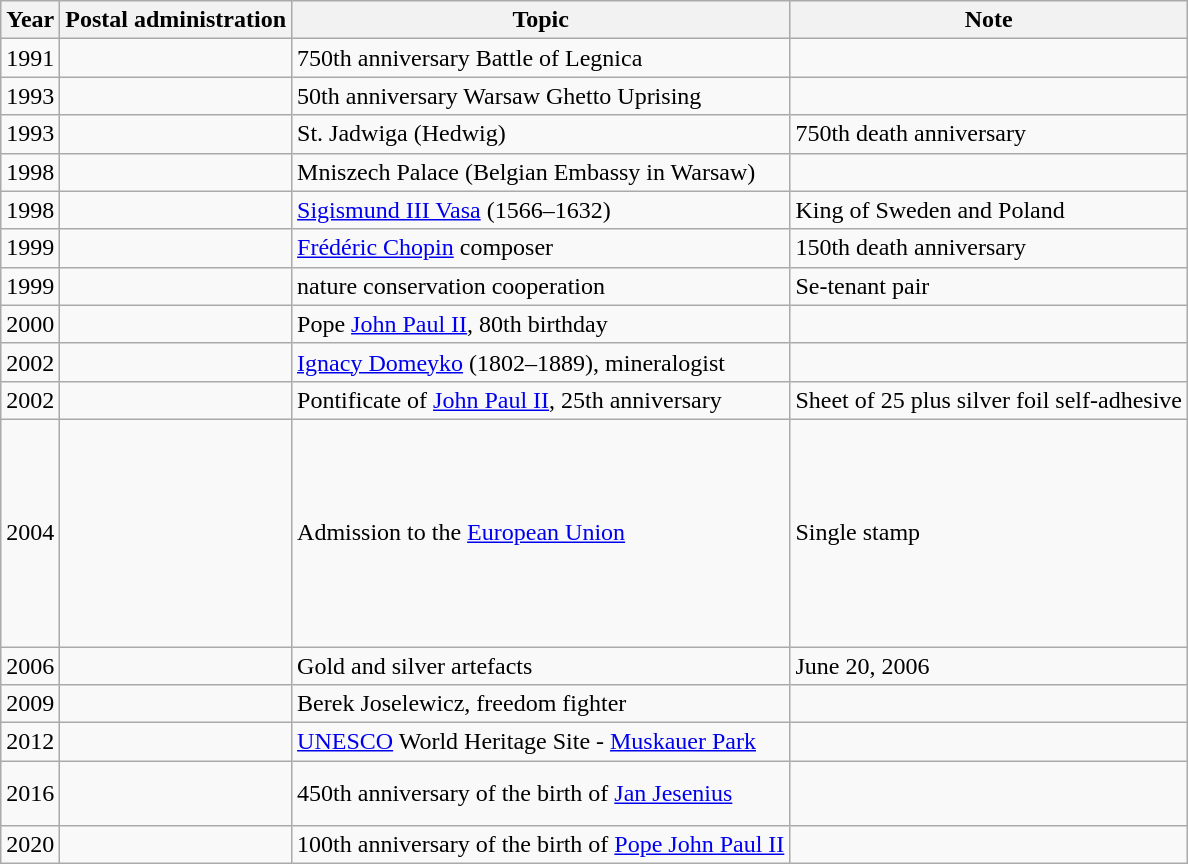<table class="wikitable">
<tr>
<th>Year</th>
<th>Postal administration</th>
<th>Topic</th>
<th>Note</th>
</tr>
<tr>
<td>1991</td>
<td></td>
<td>750th anniversary Battle of Legnica</td>
<td></td>
</tr>
<tr>
<td>1993</td>
<td></td>
<td>50th anniversary Warsaw Ghetto Uprising</td>
<td></td>
</tr>
<tr>
<td>1993</td>
<td></td>
<td>St. Jadwiga (Hedwig)</td>
<td>750th death anniversary</td>
</tr>
<tr>
<td>1998</td>
<td></td>
<td>Mniszech Palace (Belgian Embassy in Warsaw)</td>
<td></td>
</tr>
<tr>
<td>1998</td>
<td></td>
<td><a href='#'>Sigismund III Vasa</a> (1566–1632)</td>
<td>King of Sweden and Poland</td>
</tr>
<tr>
<td>1999</td>
<td></td>
<td><a href='#'>Frédéric Chopin</a> composer</td>
<td>150th death anniversary</td>
</tr>
<tr>
<td>1999</td>
<td></td>
<td>nature conservation cooperation</td>
<td>Se-tenant pair</td>
</tr>
<tr>
<td>2000</td>
<td></td>
<td>Pope <a href='#'>John Paul II</a>, 80th birthday</td>
<td></td>
</tr>
<tr>
<td>2002</td>
<td></td>
<td><a href='#'>Ignacy Domeyko</a> (1802–1889), mineralogist</td>
<td></td>
</tr>
<tr>
<td>2002</td>
<td></td>
<td>Pontificate of <a href='#'>John Paul II</a>, 25th anniversary</td>
<td>Sheet of 25 plus silver foil self-adhesive</td>
</tr>
<tr>
<td>2004</td>
<td><br><br><br><br><br><br><br><br></td>
<td>Admission to the <a href='#'>European Union</a></td>
<td>Single stamp</td>
</tr>
<tr>
<td>2006</td>
<td></td>
<td>Gold and silver artefacts</td>
<td>June 20, 2006</td>
</tr>
<tr>
<td>2009</td>
<td></td>
<td>Berek Joselewicz, freedom fighter</td>
<td></td>
</tr>
<tr>
<td>2012</td>
<td></td>
<td><a href='#'>UNESCO</a> World Heritage Site - <a href='#'>Muskauer Park</a></td>
<td></td>
</tr>
<tr>
<td>2016</td>
<td><br><br></td>
<td>450th anniversary of the birth of <a href='#'>Jan Jesenius</a></td>
<td></td>
</tr>
<tr>
<td>2020</td>
<td></td>
<td>100th anniversary of the birth of <a href='#'>Pope John Paul II</a></td>
<td></td>
</tr>
</table>
